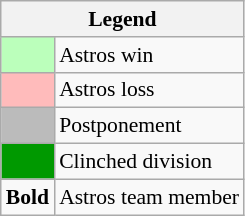<table class="wikitable" style="font-size:90%">
<tr>
<th colspan="2">Legend</th>
</tr>
<tr>
<td style="background:#bfb;"> </td>
<td>Astros win</td>
</tr>
<tr>
<td style="background:#fbb;"> </td>
<td>Astros loss</td>
</tr>
<tr>
<td style="background:#bbb;"> </td>
<td>Postponement</td>
</tr>
<tr>
<td style="background:#090;"> </td>
<td>Clinched division</td>
</tr>
<tr>
<td><strong>Bold</strong></td>
<td>Astros team member</td>
</tr>
</table>
